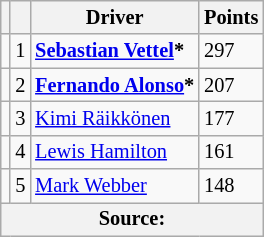<table class="wikitable" style="font-size: 85%;">
<tr>
<th></th>
<th></th>
<th>Driver</th>
<th>Points</th>
</tr>
<tr>
<td align="left"></td>
<td align="center">1</td>
<td> <strong><a href='#'>Sebastian Vettel</a>*</strong></td>
<td align="left">297</td>
</tr>
<tr>
<td align="left"></td>
<td align="center">2</td>
<td> <strong><a href='#'>Fernando Alonso</a>*</strong></td>
<td align="left">207</td>
</tr>
<tr>
<td align="left"></td>
<td align="center">3</td>
<td> <a href='#'>Kimi Räikkönen</a></td>
<td align="left">177</td>
</tr>
<tr>
<td align="left"></td>
<td align="center">4</td>
<td> <a href='#'>Lewis Hamilton</a></td>
<td align="left">161</td>
</tr>
<tr>
<td align="left"></td>
<td align="center">5</td>
<td> <a href='#'>Mark Webber</a></td>
<td align="left">148</td>
</tr>
<tr>
<th colspan=4>Source:</th>
</tr>
</table>
